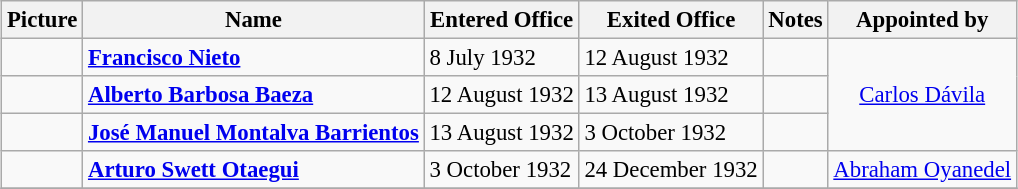<table class="wikitable" style="margin:1em auto; font-size:95%;">
<tr>
<th>Picture</th>
<th>Name</th>
<th>Entered Office</th>
<th>Exited Office</th>
<th>Notes</th>
<th>Appointed by</th>
</tr>
<tr>
<td></td>
<td><strong><a href='#'>Francisco Nieto</a></strong></td>
<td>8 July 1932</td>
<td>12 August 1932</td>
<td></td>
<td rowspan=3 align=center><a href='#'>Carlos Dávila</a></td>
</tr>
<tr>
<td></td>
<td><strong><a href='#'>Alberto Barbosa Baeza</a></strong></td>
<td>12 August 1932</td>
<td>13 August 1932</td>
<td></td>
</tr>
<tr>
<td></td>
<td><strong><a href='#'>José Manuel Montalva Barrientos</a></strong></td>
<td>13 August 1932</td>
<td>3 October 1932</td>
<td></td>
</tr>
<tr>
<td></td>
<td><strong><a href='#'>Arturo Swett Otaegui</a></strong></td>
<td>3 October 1932</td>
<td>24 December 1932</td>
<td></td>
<td align=center><a href='#'>Abraham Oyanedel</a></td>
</tr>
<tr>
</tr>
</table>
